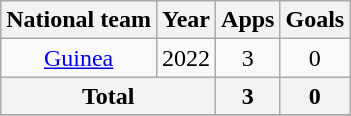<table class="wikitable" style="text-align:center">
<tr>
<th>National team</th>
<th>Year</th>
<th>Apps</th>
<th>Goals</th>
</tr>
<tr>
<td rowspan="1"><a href='#'>Guinea</a></td>
<td>2022</td>
<td>3</td>
<td>0</td>
</tr>
<tr>
<th colspan="2">Total</th>
<th>3</th>
<th>0</th>
</tr>
<tr>
</tr>
</table>
